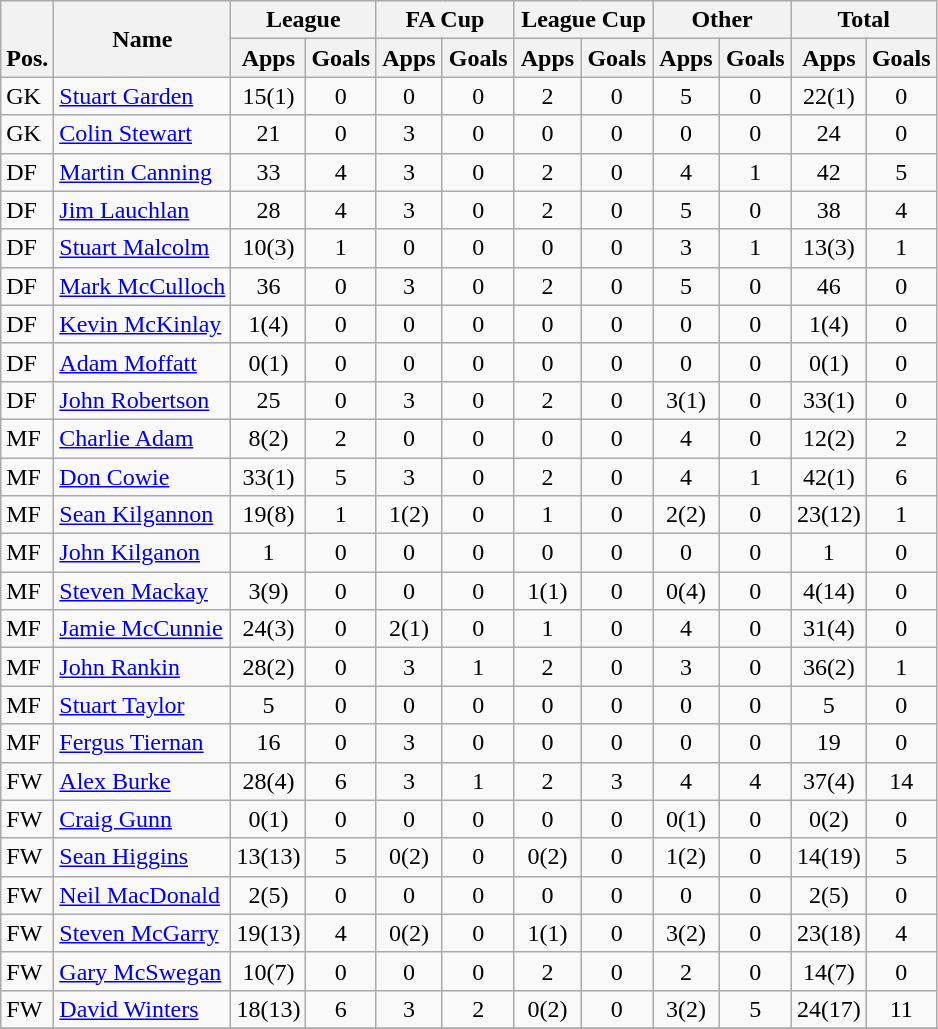<table class="wikitable" style="text-align:center">
<tr>
<th rowspan="2" valign="bottom">Pos.</th>
<th rowspan="2">Name</th>
<th colspan="2" width="85">League</th>
<th colspan="2" width="85">FA Cup</th>
<th colspan="2" width="85">League Cup</th>
<th colspan="2" width="85">Other</th>
<th colspan="2" width="85">Total</th>
</tr>
<tr>
<th>Apps</th>
<th>Goals</th>
<th>Apps</th>
<th>Goals</th>
<th>Apps</th>
<th>Goals</th>
<th>Apps</th>
<th>Goals</th>
<th>Apps</th>
<th>Goals</th>
</tr>
<tr>
<td align="left">GK</td>
<td align="left"> <a href='#'>Stuart Garden</a></td>
<td>15(1)</td>
<td>0</td>
<td>0</td>
<td>0</td>
<td>2</td>
<td>0</td>
<td>5</td>
<td>0</td>
<td>22(1)</td>
<td>0</td>
</tr>
<tr>
<td align="left">GK</td>
<td align="left"> <a href='#'>Colin Stewart</a></td>
<td>21</td>
<td>0</td>
<td>3</td>
<td>0</td>
<td>0</td>
<td>0</td>
<td>0</td>
<td>0</td>
<td>24</td>
<td>0</td>
</tr>
<tr>
<td align="left">DF</td>
<td align="left"> <a href='#'>Martin Canning</a></td>
<td>33</td>
<td>4</td>
<td>3</td>
<td>0</td>
<td>2</td>
<td>0</td>
<td>4</td>
<td>1</td>
<td>42</td>
<td>5</td>
</tr>
<tr>
<td align="left">DF</td>
<td align="left"> <a href='#'>Jim Lauchlan</a></td>
<td>28</td>
<td>4</td>
<td>3</td>
<td>0</td>
<td>2</td>
<td>0</td>
<td>5</td>
<td>0</td>
<td>38</td>
<td>4</td>
</tr>
<tr>
<td align="left">DF</td>
<td align="left"> <a href='#'>Stuart Malcolm</a></td>
<td>10(3)</td>
<td>1</td>
<td>0</td>
<td>0</td>
<td>0</td>
<td>0</td>
<td>3</td>
<td>1</td>
<td>13(3)</td>
<td>1</td>
</tr>
<tr>
<td align="left">DF</td>
<td align="left"> <a href='#'>Mark McCulloch</a></td>
<td>36</td>
<td>0</td>
<td>3</td>
<td>0</td>
<td>2</td>
<td>0</td>
<td>5</td>
<td>0</td>
<td>46</td>
<td>0</td>
</tr>
<tr>
<td align="left">DF</td>
<td align="left"> <a href='#'>Kevin McKinlay</a></td>
<td>1(4)</td>
<td>0</td>
<td>0</td>
<td>0</td>
<td>0</td>
<td>0</td>
<td>0</td>
<td>0</td>
<td>1(4)</td>
<td>0</td>
</tr>
<tr>
<td align="left">DF</td>
<td align="left"> <a href='#'>Adam Moffatt</a></td>
<td>0(1)</td>
<td>0</td>
<td>0</td>
<td>0</td>
<td>0</td>
<td>0</td>
<td>0</td>
<td>0</td>
<td>0(1)</td>
<td>0</td>
</tr>
<tr>
<td align="left">DF</td>
<td align="left"> <a href='#'>John Robertson</a></td>
<td>25</td>
<td>0</td>
<td>3</td>
<td>0</td>
<td>2</td>
<td>0</td>
<td>3(1)</td>
<td>0</td>
<td>33(1)</td>
<td>0</td>
</tr>
<tr>
<td align="left">MF</td>
<td align="left"> <a href='#'>Charlie Adam</a></td>
<td>8(2)</td>
<td>2</td>
<td>0</td>
<td>0</td>
<td>0</td>
<td>0</td>
<td>4</td>
<td>0</td>
<td>12(2)</td>
<td>2</td>
</tr>
<tr>
<td align="left">MF</td>
<td align="left"> <a href='#'>Don Cowie</a></td>
<td>33(1)</td>
<td>5</td>
<td>3</td>
<td>0</td>
<td>2</td>
<td>0</td>
<td>4</td>
<td>1</td>
<td>42(1)</td>
<td>6</td>
</tr>
<tr>
<td align="left">MF</td>
<td align="left"> <a href='#'>Sean Kilgannon</a></td>
<td>19(8)</td>
<td>1</td>
<td>1(2)</td>
<td>0</td>
<td>1</td>
<td>0</td>
<td>2(2)</td>
<td>0</td>
<td>23(12)</td>
<td>1</td>
</tr>
<tr>
<td align="left">MF</td>
<td align="left"> <a href='#'>John Kilganon</a></td>
<td>1</td>
<td>0</td>
<td>0</td>
<td>0</td>
<td>0</td>
<td>0</td>
<td>0</td>
<td>0</td>
<td>1</td>
<td>0</td>
</tr>
<tr>
<td align="left">MF</td>
<td align="left"> <a href='#'>Steven Mackay</a></td>
<td>3(9)</td>
<td>0</td>
<td>0</td>
<td>0</td>
<td>1(1)</td>
<td>0</td>
<td>0(4)</td>
<td>0</td>
<td>4(14)</td>
<td>0</td>
</tr>
<tr>
<td align="left">MF</td>
<td align="left"> <a href='#'>Jamie McCunnie</a></td>
<td>24(3)</td>
<td>0</td>
<td>2(1)</td>
<td>0</td>
<td>1</td>
<td>0</td>
<td>4</td>
<td>0</td>
<td>31(4)</td>
<td>0</td>
</tr>
<tr>
<td align="left">MF</td>
<td align="left"> <a href='#'>John Rankin</a></td>
<td>28(2)</td>
<td>0</td>
<td>3</td>
<td>1</td>
<td>2</td>
<td>0</td>
<td>3</td>
<td>0</td>
<td>36(2)</td>
<td>1</td>
</tr>
<tr>
<td align="left">MF</td>
<td align="left"> <a href='#'>Stuart Taylor</a></td>
<td>5</td>
<td>0</td>
<td>0</td>
<td>0</td>
<td>0</td>
<td>0</td>
<td>0</td>
<td>0</td>
<td>5</td>
<td>0</td>
</tr>
<tr>
<td align="left">MF</td>
<td align="left"> <a href='#'>Fergus Tiernan</a></td>
<td>16</td>
<td>0</td>
<td>3</td>
<td>0</td>
<td>0</td>
<td>0</td>
<td>0</td>
<td>0</td>
<td>19</td>
<td>0</td>
</tr>
<tr>
<td align="left">FW</td>
<td align="left"> <a href='#'>Alex Burke</a></td>
<td>28(4)</td>
<td>6</td>
<td>3</td>
<td>1</td>
<td>2</td>
<td>3</td>
<td>4</td>
<td>4</td>
<td>37(4)</td>
<td>14</td>
</tr>
<tr>
<td align="left">FW</td>
<td align="left"> <a href='#'>Craig Gunn</a></td>
<td>0(1)</td>
<td>0</td>
<td>0</td>
<td>0</td>
<td>0</td>
<td>0</td>
<td>0(1)</td>
<td>0</td>
<td>0(2)</td>
<td>0</td>
</tr>
<tr>
<td align="left">FW</td>
<td align="left"> <a href='#'>Sean Higgins</a></td>
<td>13(13)</td>
<td>5</td>
<td>0(2)</td>
<td>0</td>
<td>0(2)</td>
<td>0</td>
<td>1(2)</td>
<td>0</td>
<td>14(19)</td>
<td>5</td>
</tr>
<tr>
<td align="left">FW</td>
<td align="left"> <a href='#'>Neil MacDonald</a></td>
<td>2(5)</td>
<td>0</td>
<td>0</td>
<td>0</td>
<td>0</td>
<td>0</td>
<td>0</td>
<td>0</td>
<td>2(5)</td>
<td>0</td>
</tr>
<tr>
<td align="left">FW</td>
<td align="left"> <a href='#'>Steven McGarry</a></td>
<td>19(13)</td>
<td>4</td>
<td>0(2)</td>
<td>0</td>
<td>1(1)</td>
<td>0</td>
<td>3(2)</td>
<td>0</td>
<td>23(18)</td>
<td>4</td>
</tr>
<tr>
<td align="left">FW</td>
<td align="left"> <a href='#'>Gary McSwegan</a></td>
<td>10(7)</td>
<td>0</td>
<td>0</td>
<td>0</td>
<td>2</td>
<td>0</td>
<td>2</td>
<td>0</td>
<td>14(7)</td>
<td>0</td>
</tr>
<tr>
<td align="left">FW</td>
<td align="left"> <a href='#'>David Winters</a></td>
<td>18(13)</td>
<td>6</td>
<td>3</td>
<td>2</td>
<td>0(2)</td>
<td>0</td>
<td>3(2)</td>
<td>5</td>
<td>24(17)</td>
<td>11</td>
</tr>
<tr>
</tr>
</table>
